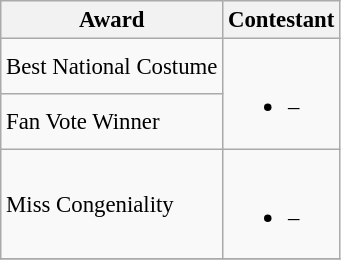<table class="wikitable sortable unsortable" style="font-size: 95%;">
<tr>
<th>Award</th>
<th>Contestant</th>
</tr>
<tr>
<td>Best National Costume</td>
<td rowspan="2"><br><ul><li> – </li></ul></td>
</tr>
<tr>
<td>Fan Vote Winner</td>
</tr>
<tr>
<td>Miss Congeniality</td>
<td><br><ul><li> – </li></ul></td>
</tr>
<tr>
</tr>
</table>
